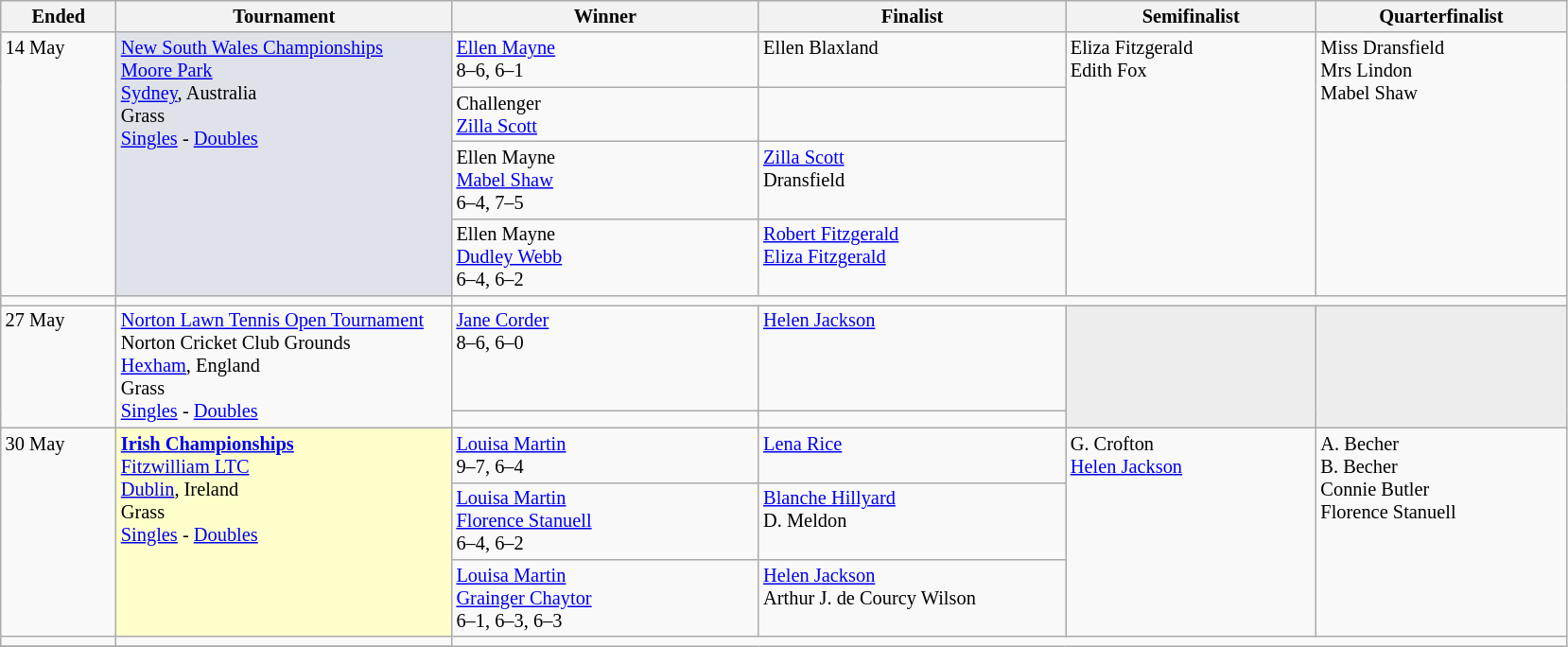<table class="wikitable" style="font-size:85%;">
<tr>
<th width="75">Ended</th>
<th width="230">Tournament</th>
<th width="210">Winner</th>
<th width="210">Finalist</th>
<th width="170">Semifinalist</th>
<th width="170">Quarterfinalist</th>
</tr>
<tr valign=top>
<td rowspan=4>14 May</td>
<td style="background:#dfe2e9" rowspan=4><a href='#'>New South Wales Championships</a><br><a href='#'>Moore Park</a> <br><a href='#'>Sydney</a>, Australia<br>Grass<br><a href='#'>Singles</a> - <a href='#'>Doubles</a></td>
<td> <a href='#'>Ellen Mayne</a><br>8–6, 6–1</td>
<td> Ellen Blaxland</td>
<td rowspan=4> Eliza Fitzgerald <br> Edith Fox</td>
<td rowspan=4> Miss Dransfield<br> Mrs Lindon<br> Mabel Shaw</td>
</tr>
<tr valign=top>
<td>Challenger<br> <a href='#'>Zilla Scott</a></td>
</tr>
<tr valign=top>
<td> Ellen Mayne<br> <a href='#'>Mabel Shaw</a><br>6–4, 7–5</td>
<td> <a href='#'>Zilla Scott</a><br> Dransfield</td>
</tr>
<tr valign=top>
<td> Ellen Mayne<br> <a href='#'>Dudley Webb</a><br>6–4, 6–2</td>
<td> <a href='#'>Robert Fitzgerald</a><br> <a href='#'>Eliza Fitzgerald</a></td>
</tr>
<tr valign=top>
<td></td>
<td></td>
</tr>
<tr valign=top>
<td rowspan=2>27 May</td>
<td rowspan=2><a href='#'>Norton Lawn Tennis Open Tournament</a><br>Norton Cricket Club Grounds<br><a href='#'>Hexham</a>, England<br>Grass<br><a href='#'>Singles</a> - <a href='#'>Doubles</a></td>
<td> <a href='#'>Jane Corder</a><br>8–6, 6–0</td>
<td> <a href='#'>Helen Jackson</a></td>
<td style="background:#ededed;" rowspan=2></td>
<td style="background:#ededed;" rowspan=2></td>
</tr>
<tr valign=top>
<td></td>
<td></td>
</tr>
<tr valign=top>
<td rowspan=3>30 May</td>
<td style="background:#ffc;" rowspan=3><strong><a href='#'>Irish Championships</a></strong><br><a href='#'>Fitzwilliam LTC</a><br><a href='#'>Dublin</a>, Ireland<br>Grass<br><a href='#'>Singles</a> - <a href='#'>Doubles</a></td>
<td> <a href='#'>Louisa Martin</a><br>9–7, 6–4</td>
<td> <a href='#'>Lena Rice</a></td>
<td rowspan=3> G. Crofton<br> <a href='#'>Helen Jackson</a></td>
<td rowspan=3> A. Becher<br>  B. Becher<br> Connie Butler<br> Florence Stanuell</td>
</tr>
<tr valign=top>
<td> <a href='#'>Louisa Martin</a><br> <a href='#'>Florence Stanuell</a><br>6–4, 6–2</td>
<td> <a href='#'>Blanche Hillyard</a><br> D. Meldon</td>
</tr>
<tr valign=top>
<td> <a href='#'>Louisa Martin</a><br> <a href='#'>Grainger Chaytor</a><br>6–1, 6–3, 6–3</td>
<td> <a href='#'>Helen Jackson</a> <br> Arthur J. de Courcy Wilson</td>
</tr>
<tr valign=top>
<td></td>
<td></td>
</tr>
<tr valign=top>
</tr>
</table>
